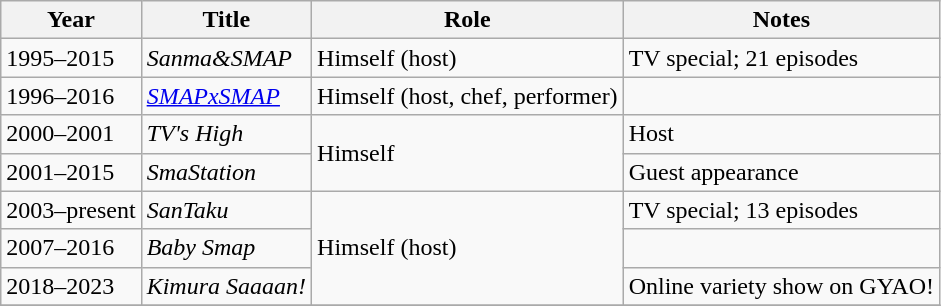<table class="wikitable">
<tr>
<th>Year</th>
<th>Title</th>
<th>Role</th>
<th>Notes</th>
</tr>
<tr>
<td>1995–2015</td>
<td><em>Sanma&SMAP</em></td>
<td>Himself (host)</td>
<td>TV special; 21 episodes</td>
</tr>
<tr>
<td>1996–2016</td>
<td><em><a href='#'>SMAPxSMAP</a></em></td>
<td>Himself (host, chef, performer)</td>
<td></td>
</tr>
<tr>
<td>2000–2001</td>
<td><em>TV's High</em></td>
<td rowspan="2">Himself</td>
<td>Host</td>
</tr>
<tr>
<td>2001–2015</td>
<td><em>SmaStation</em></td>
<td>Guest appearance</td>
</tr>
<tr>
<td>2003–present</td>
<td><em>SanTaku</em></td>
<td rowspan="3">Himself (host)</td>
<td>TV special; 13 episodes</td>
</tr>
<tr>
<td>2007–2016</td>
<td><em>Baby Smap</em></td>
<td></td>
</tr>
<tr>
<td>2018–2023</td>
<td><em>Kimura Saaaan!</em></td>
<td>Online variety show on GYAO!</td>
</tr>
<tr>
</tr>
</table>
